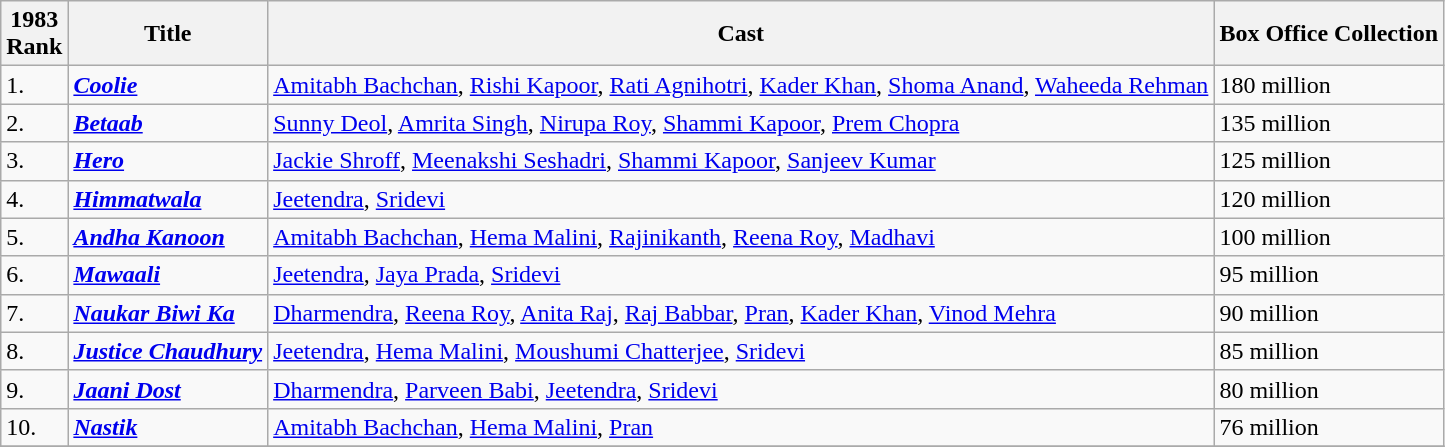<table class="wikitable">
<tr>
<th>1983<br>Rank</th>
<th>Title</th>
<th>Cast</th>
<th>Box Office Collection</th>
</tr>
<tr>
<td>1.</td>
<td><strong><em><a href='#'>Coolie</a></em></strong></td>
<td><a href='#'>Amitabh Bachchan</a>, <a href='#'>Rishi Kapoor</a>, <a href='#'>Rati Agnihotri</a>, <a href='#'>Kader Khan</a>, <a href='#'>Shoma Anand</a>, <a href='#'>Waheeda Rehman</a></td>
<td>180 million</td>
</tr>
<tr>
<td>2.</td>
<td><strong><em><a href='#'>Betaab</a></em></strong></td>
<td><a href='#'>Sunny Deol</a>, <a href='#'>Amrita Singh</a>, <a href='#'>Nirupa Roy</a>, <a href='#'>Shammi Kapoor</a>, <a href='#'>Prem Chopra</a></td>
<td>135 million</td>
</tr>
<tr>
<td>3.</td>
<td><strong><em><a href='#'>Hero</a></em></strong></td>
<td><a href='#'>Jackie Shroff</a>, <a href='#'>Meenakshi Seshadri</a>, <a href='#'>Shammi Kapoor</a>, <a href='#'>Sanjeev Kumar</a></td>
<td>125 million</td>
</tr>
<tr>
<td>4.</td>
<td><strong><em><a href='#'>Himmatwala</a></em></strong></td>
<td><a href='#'>Jeetendra</a>, <a href='#'>Sridevi</a></td>
<td>120 million</td>
</tr>
<tr>
<td>5.</td>
<td><strong><em><a href='#'>Andha Kanoon</a></em></strong></td>
<td><a href='#'>Amitabh Bachchan</a>, <a href='#'>Hema Malini</a>, <a href='#'>Rajinikanth</a>, <a href='#'>Reena Roy</a>, <a href='#'>Madhavi</a></td>
<td>100 million</td>
</tr>
<tr>
<td>6.</td>
<td><strong><em><a href='#'>Mawaali</a></em></strong></td>
<td><a href='#'>Jeetendra</a>, <a href='#'>Jaya Prada</a>, <a href='#'>Sridevi</a></td>
<td>95 million</td>
</tr>
<tr>
<td>7.</td>
<td><strong><em><a href='#'>Naukar Biwi Ka</a></em></strong></td>
<td><a href='#'>Dharmendra</a>, <a href='#'>Reena Roy</a>, <a href='#'>Anita Raj</a>, <a href='#'>Raj Babbar</a>, <a href='#'>Pran</a>, <a href='#'>Kader Khan</a>, <a href='#'>Vinod Mehra</a></td>
<td>90 million</td>
</tr>
<tr>
<td>8.</td>
<td><strong><em><a href='#'>Justice Chaudhury</a></em></strong></td>
<td><a href='#'>Jeetendra</a>, <a href='#'>Hema Malini</a>, <a href='#'>Moushumi Chatterjee</a>, <a href='#'>Sridevi</a></td>
<td>85 million</td>
</tr>
<tr>
<td>9.</td>
<td><strong><em><a href='#'>Jaani Dost</a></em></strong></td>
<td><a href='#'>Dharmendra</a>, <a href='#'>Parveen Babi</a>, <a href='#'>Jeetendra</a>, <a href='#'>Sridevi</a></td>
<td>80 million</td>
</tr>
<tr>
<td>10.</td>
<td><strong><em><a href='#'>Nastik</a></em></strong></td>
<td><a href='#'>Amitabh Bachchan</a>, <a href='#'>Hema Malini</a>, <a href='#'>Pran</a></td>
<td>76 million</td>
</tr>
<tr>
</tr>
</table>
